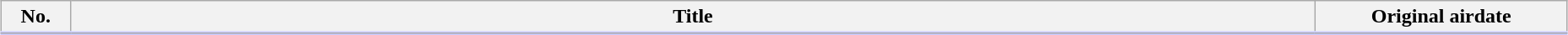<table class="wikitable" style="width:98%; margin:auto; background:#FFF;">
<tr style="border-bottom: 3px solid #CCF;">
<th style="width:3em;">No.</th>
<th>Title</th>
<th style="width:12em;">Original airdate</th>
</tr>
<tr>
</tr>
</table>
